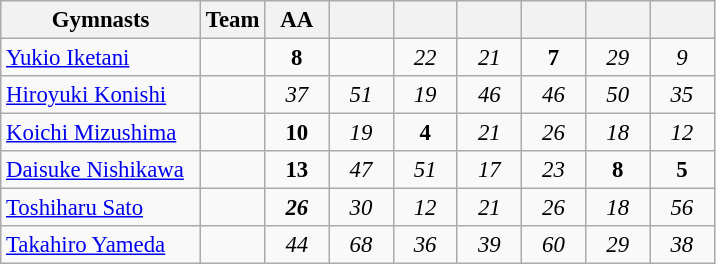<table class="wikitable sortable collapsible autocollapse plainrowheaders" style="text-align:center; font-size:95%;">
<tr>
<th width=28% class=unsortable>Gymnasts</th>
<th width=9% class=unsortable>Team</th>
<th width=9% class=unsortable>AA</th>
<th width=9% class=unsortable></th>
<th width=9% class=unsortable></th>
<th width=9% class=unsortable></th>
<th width=9% class=unsortable></th>
<th width=9% class=unsortable></th>
<th width=9% class=unsortable></th>
</tr>
<tr>
<td align=left><a href='#'>Yukio Iketani</a></td>
<td></td>
<td><strong>8</strong></td>
<td></td>
<td><em>22</em></td>
<td><em>21</em></td>
<td><strong>7</strong></td>
<td><em>29</em></td>
<td><em>9</em></td>
</tr>
<tr>
<td align=left><a href='#'>Hiroyuki Konishi</a></td>
<td></td>
<td><em>37</em></td>
<td><em>51</em></td>
<td><em>19</em></td>
<td><em>46</em></td>
<td><em>46</em></td>
<td><em>50</em></td>
<td><em>35</em></td>
</tr>
<tr>
<td align=left><a href='#'>Koichi Mizushima</a></td>
<td></td>
<td><strong>10</strong></td>
<td><em>19</em></td>
<td><strong>4</strong></td>
<td><em>21</em></td>
<td><em>26</em></td>
<td><em>18</em></td>
<td><em>12</em></td>
</tr>
<tr>
<td align=left><a href='#'>Daisuke Nishikawa</a></td>
<td></td>
<td><strong>13</strong></td>
<td><em>47</em></td>
<td><em>51</em></td>
<td><em>17</em></td>
<td><em>23</em></td>
<td><strong>8</strong></td>
<td><strong>5</strong></td>
</tr>
<tr>
<td align=left><a href='#'>Toshiharu Sato</a></td>
<td></td>
<td><strong><em>26</em></strong></td>
<td><em>30</em></td>
<td><em>12</em></td>
<td><em>21</em></td>
<td><em>26</em></td>
<td><em>18</em></td>
<td><em>56</em></td>
</tr>
<tr>
<td align=left><a href='#'>Takahiro Yameda</a></td>
<td></td>
<td><em>44</em></td>
<td><em>68</em></td>
<td><em>36</em></td>
<td><em>39</em></td>
<td><em>60</em></td>
<td><em>29</em></td>
<td><em>38</em></td>
</tr>
</table>
